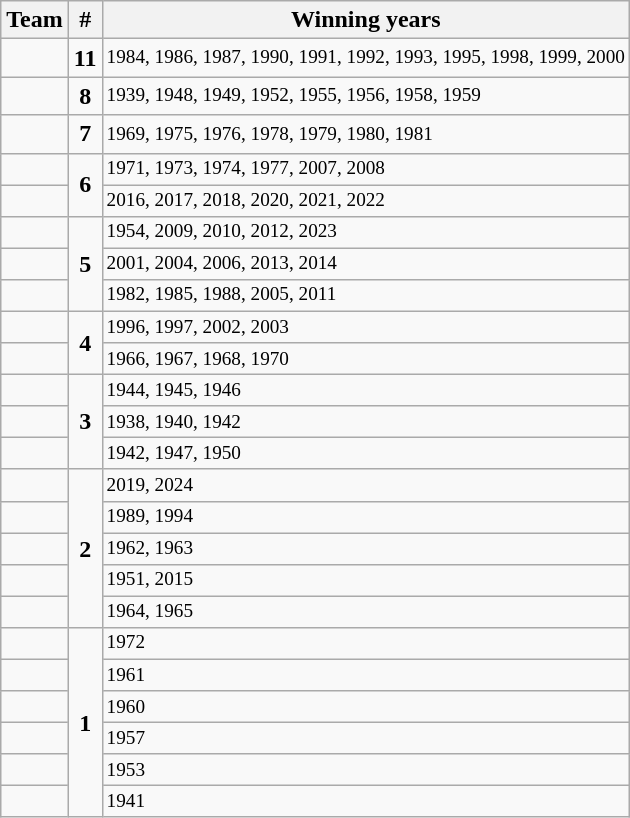<table class="wikitable sortable" style="text-align:center">
<tr>
<th>Team</th>
<th>#</th>
<th>Winning years</th>
</tr>
<tr>
<td style=><strong><a href='#'></a></strong></td>
<td><strong>11</strong></td>
<td style="font-size:80%;" align=left>1984, 1986, 1987, 1990, 1991, 1992, 1993, 1995, 1998, 1999, 2000</td>
</tr>
<tr>
<td style=><strong><a href='#'></a></strong></td>
<td><strong>8</strong></td>
<td style="font-size:80%;" align=left>1939, 1948, 1949, 1952, 1955, 1956, 1958, 1959</td>
</tr>
<tr>
<td style=><strong></strong></td>
<td><strong>7</strong></td>
<td style="font-size:80%;" align=left>1969, 1975, 1976, 1978, 1979, 1980, 1981</td>
</tr>
<tr>
<td style=><strong></strong></td>
<td rowspan=2><strong>6 </strong></td>
<td style="font-size:80%;" align=left>1971, 1973, 1974, 1977, 2007, 2008</td>
</tr>
<tr>
<td style=><strong></strong></td>
<td style="font-size:80%;" align=left>2016, 2017, 2018, 2020, 2021, 2022</td>
</tr>
<tr>
<td style=><strong><a href='#'></a></strong></td>
<td rowspan=3><strong>5</strong></td>
<td style="font-size:80%;" align=left>1954, 2009, 2010, 2012, 2023</td>
</tr>
<tr>
<td style=><strong></strong></td>
<td style="font-size:80%;" align=left>2001, 2004, 2006, 2013, 2014</td>
</tr>
<tr>
<td style=><strong><a href='#'></a></strong></td>
<td style="font-size:80%;" align=left>1982, 1985, 1988, 2005, 2011</td>
</tr>
<tr>
<td style=><strong><a href='#'></a></strong></td>
<td rowspan=2><strong>4</strong></td>
<td style="font-size:80%;" align=left>1996, 1997, 2002, 2003</td>
</tr>
<tr>
<td style=><strong></strong></td>
<td style="font-size:80%;" align=left>1966, 1967, 1968, 1970</td>
</tr>
<tr>
<td style=><strong></strong></td>
<td rowspan=3><strong>3</strong></td>
<td style="font-size:80%;" align=left>1944, 1945, 1946</td>
</tr>
<tr>
<td style=><strong></strong></td>
<td style="font-size:80%;" align=left>1938, 1940, 1942</td>
</tr>
<tr>
<td style=><strong><a href='#'></a></strong></td>
<td style="font-size:80%;" align=left>1942, 1947, 1950</td>
</tr>
<tr>
<td style=><strong><a href='#'></a></strong></td>
<td rowspan=5><strong>2</strong></td>
<td style="font-size:80%;" align=left>2019, 2024</td>
</tr>
<tr>
<td style=><strong></strong></td>
<td style="font-size:80%;" align=left>1989, 1994</td>
</tr>
<tr>
<td style=><strong></strong></td>
<td style="font-size:80%;" align=left>1962, 1963</td>
</tr>
<tr>
<td style=><strong></strong></td>
<td style="font-size:80%;" align=left>1951, 2015</td>
</tr>
<tr>
<td style=><strong></strong></td>
<td style="font-size:80%;" align=left>1964, 1965</td>
</tr>
<tr>
<td style=><strong><a href='#'></a></strong></td>
<td rowspan=6><strong>1</strong></td>
<td style="font-size:80%;" align=left>1972</td>
</tr>
<tr>
<td style=><strong><a href='#'></a></strong></td>
<td style="font-size:80%;" align=left>1961</td>
</tr>
<tr>
<td style=><strong><a href='#'></a></strong></td>
<td style="font-size:80%;" align=left>1960</td>
</tr>
<tr>
<td style=><strong></strong></td>
<td style="font-size:80%;" align=left>1957</td>
</tr>
<tr>
<td style=><strong><a href='#'></a></strong></td>
<td style="font-size:80%;" align=left>1953</td>
</tr>
<tr>
<td style=><strong></strong></td>
<td style="font-size:80%;" align=left>1941</td>
</tr>
</table>
